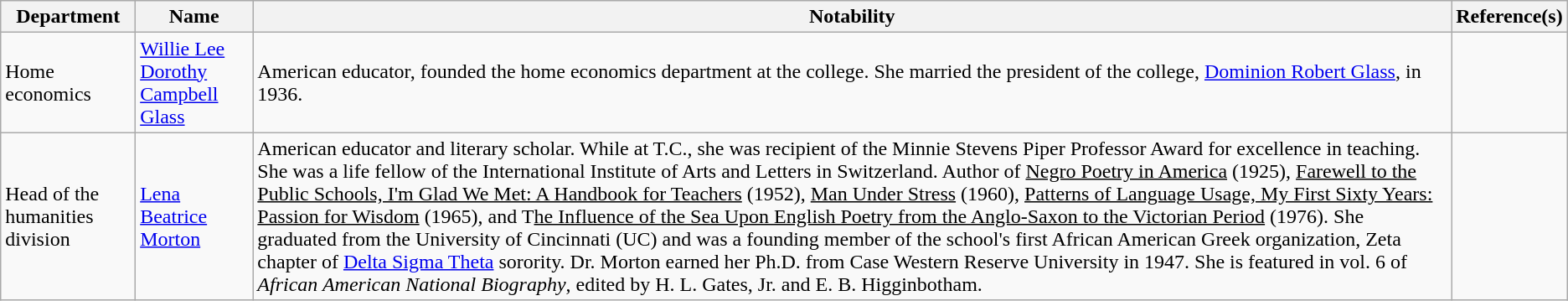<table class="wikitable">
<tr>
<th>Department</th>
<th>Name</th>
<th>Notability</th>
<th>Reference(s)</th>
</tr>
<tr>
<td>Home economics</td>
<td><a href='#'>Willie Lee Dorothy Campbell Glass</a></td>
<td>American educator, founded the home economics department at the college. She married the president of the college, <a href='#'>Dominion Robert Glass</a>, in 1936.</td>
<td></td>
</tr>
<tr>
<td>Head of the humanities division</td>
<td><a href='#'>Lena Beatrice Morton</a></td>
<td>American educator and literary scholar.  While at T.C., she was recipient of the Minnie Stevens Piper Professor Award for excellence in teaching. She was a life fellow of the International Institute of Arts and Letters in Switzerland. Author of  <u>Negro Poetry in America</u> (1925), <u>Farewell to the Public Schools, I'm Glad We Met: A Handbook for Teachers</u> (1952), <u>Man Under Stress</u> (1960), <u>Patterns of Language Usage, My First Sixty Years: Passion for Wisdom</u> (1965), and T<u>he Influence of the Sea Upon English Poetry from the Anglo-Saxon to the Victorian Period</u> (1976). She graduated from the University of Cincinnati (UC) and was a founding member of the school's first African American Greek organization, Zeta chapter of <a href='#'>Delta Sigma Theta</a> sorority. Dr. Morton earned her Ph.D. from Case Western Reserve University in 1947. She is featured in vol. 6 of <em>African American National Biography</em>, edited by H. L. Gates, Jr. and E. B. Higginbotham.</td>
<td></td>
</tr>
</table>
